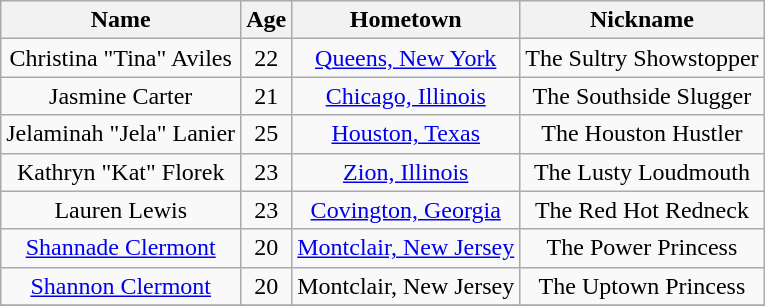<table class="wikitable sortable plainrowheaders" style="text-align:center;">
<tr>
<th scope="col">Name</th>
<th scope="col">Age</th>
<th scope="col">Hometown</th>
<th scope="col">Nickname</th>
</tr>
<tr>
<td scope="row">Christina "Tina" Aviles</td>
<td>22</td>
<td><a href='#'>Queens, New York</a></td>
<td>The Sultry Showstopper</td>
</tr>
<tr>
<td scope="row">Jasmine Carter</td>
<td>21</td>
<td><a href='#'>Chicago, Illinois</a></td>
<td>The Southside Slugger</td>
</tr>
<tr>
<td scope="row">Jelaminah "Jela" Lanier</td>
<td>25</td>
<td><a href='#'>Houston, Texas</a></td>
<td>The Houston Hustler</td>
</tr>
<tr>
<td scope="row">Kathryn "Kat" Florek</td>
<td>23</td>
<td><a href='#'>Zion, Illinois</a></td>
<td>The Lusty Loudmouth</td>
</tr>
<tr>
<td scope="row">Lauren Lewis</td>
<td>23</td>
<td><a href='#'>Covington, Georgia</a></td>
<td>The Red Hot Redneck</td>
</tr>
<tr>
<td scope="row"><a href='#'>Shannade Clermont</a></td>
<td>20</td>
<td><a href='#'>Montclair, New Jersey</a></td>
<td>The Power Princess</td>
</tr>
<tr>
<td scope="row"><a href='#'>Shannon Clermont</a></td>
<td>20</td>
<td>Montclair, New Jersey</td>
<td>The Uptown Princess</td>
</tr>
<tr>
</tr>
</table>
